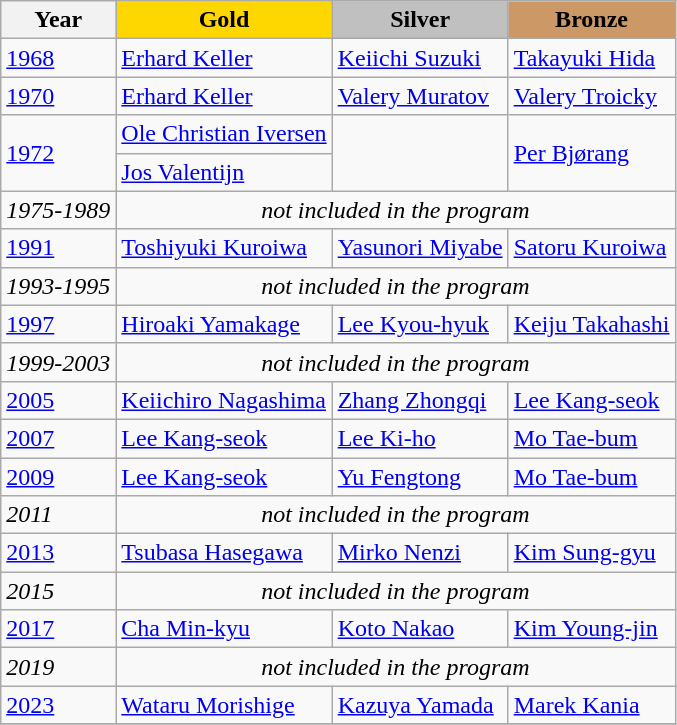<table class="wikitable">
<tr>
<th>Year</th>
<td align=center bgcolor=gold><strong>Gold</strong></td>
<td align=center bgcolor=silver><strong>Silver</strong></td>
<td align=center bgcolor=cc9966><strong>Bronze</strong></td>
</tr>
<tr>
<td><a href='#'>1968</a></td>
<td> <a href='#'>Erhard Keller</a></td>
<td> <a href='#'>Keiichi Suzuki</a></td>
<td> <a href='#'>Takayuki Hida</a></td>
</tr>
<tr>
<td><a href='#'>1970</a></td>
<td> <a href='#'>Erhard Keller</a></td>
<td> <a href='#'>Valery Muratov</a></td>
<td> <a href='#'>Valery Troicky</a></td>
</tr>
<tr>
<td rowspan="2"><a href='#'>1972</a></td>
<td> <a href='#'>Ole Christian Iversen</a></td>
<td rowspan="2"></td>
<td rowspan="2"> <a href='#'>Per Bjørang</a></td>
</tr>
<tr>
<td> <a href='#'>Jos Valentijn</a></td>
</tr>
<tr>
<td><em>1975-1989</em></td>
<td colspan=3 align=center><em>not included in the program</em></td>
</tr>
<tr>
<td><a href='#'>1991</a></td>
<td> <a href='#'>Toshiyuki Kuroiwa</a></td>
<td> <a href='#'>Yasunori Miyabe</a></td>
<td> <a href='#'>Satoru Kuroiwa</a></td>
</tr>
<tr>
<td><em>1993-1995</em></td>
<td colspan=3 align=center><em>not included in the program</em></td>
</tr>
<tr>
<td><a href='#'>1997</a></td>
<td> <a href='#'>Hiroaki Yamakage</a></td>
<td> <a href='#'>Lee Kyou-hyuk</a></td>
<td> <a href='#'>Keiju Takahashi</a></td>
</tr>
<tr>
<td><em>1999-2003</em></td>
<td colspan=3 align=center><em>not included in the program</em></td>
</tr>
<tr>
<td><a href='#'>2005</a></td>
<td> <a href='#'>Keiichiro Nagashima</a></td>
<td> <a href='#'>Zhang Zhongqi</a></td>
<td> <a href='#'>Lee Kang-seok</a></td>
</tr>
<tr>
<td><a href='#'>2007</a></td>
<td> <a href='#'>Lee Kang-seok</a></td>
<td> <a href='#'>Lee Ki-ho</a></td>
<td> <a href='#'>Mo Tae-bum</a></td>
</tr>
<tr>
<td><a href='#'>2009</a></td>
<td> <a href='#'>Lee Kang-seok</a></td>
<td> <a href='#'>Yu Fengtong</a></td>
<td> <a href='#'>Mo Tae-bum</a></td>
</tr>
<tr>
<td><em>2011</em></td>
<td colspan=3 align=center><em>not included in the program</em></td>
</tr>
<tr>
<td><a href='#'>2013</a></td>
<td> <a href='#'>Tsubasa Hasegawa</a></td>
<td> <a href='#'>Mirko Nenzi</a></td>
<td> <a href='#'>Kim Sung-gyu</a></td>
</tr>
<tr>
<td><em>2015</em></td>
<td colspan=3 align=center><em>not included in the program</em></td>
</tr>
<tr>
<td><a href='#'>2017</a></td>
<td> <a href='#'>Cha Min-kyu</a></td>
<td> <a href='#'>Koto Nakao</a></td>
<td> <a href='#'>Kim Young-jin</a></td>
</tr>
<tr>
<td><em>2019</em></td>
<td colspan=3 align=center><em>not included in the program</em></td>
</tr>
<tr>
<td><a href='#'>2023</a></td>
<td> <a href='#'>Wataru Morishige</a></td>
<td> <a href='#'>Kazuya Yamada</a></td>
<td> <a href='#'>Marek Kania</a></td>
</tr>
<tr>
</tr>
</table>
